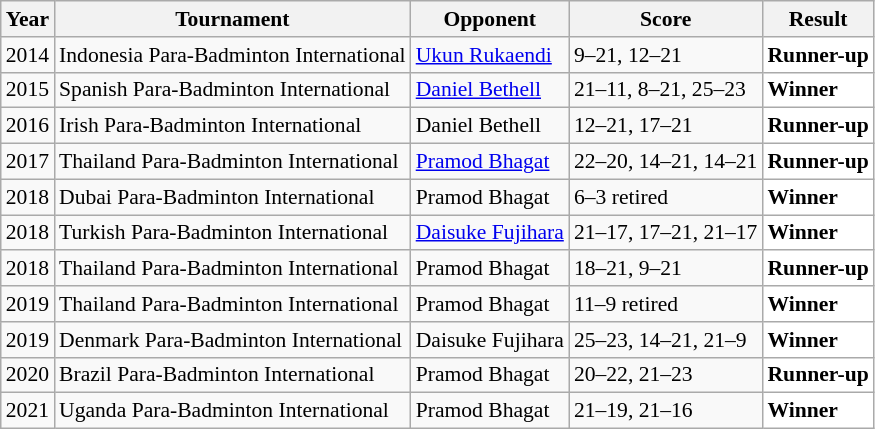<table class="sortable wikitable" style="font-size: 90%;">
<tr>
<th>Year</th>
<th>Tournament</th>
<th>Opponent</th>
<th>Score</th>
<th>Result</th>
</tr>
<tr>
<td align="center">2014</td>
<td align="left">Indonesia Para-Badminton International</td>
<td align="left"> <a href='#'>Ukun Rukaendi</a></td>
<td align="left">9–21, 12–21</td>
<td style="text-align:left; background:white"> <strong>Runner-up</strong></td>
</tr>
<tr>
<td align="center">2015</td>
<td align="left">Spanish Para-Badminton International</td>
<td align="left"> <a href='#'>Daniel Bethell</a></td>
<td align="left">21–11, 8–21, 25–23</td>
<td style="text-align:left; background:white"> <strong>Winner</strong></td>
</tr>
<tr>
<td align="center">2016</td>
<td align="left">Irish Para-Badminton International</td>
<td align="left"> Daniel Bethell</td>
<td align="left">12–21, 17–21</td>
<td style="text-align:left; background:white"> <strong>Runner-up</strong></td>
</tr>
<tr>
<td align="center">2017</td>
<td align="left">Thailand Para-Badminton International</td>
<td align="left"> <a href='#'>Pramod Bhagat</a></td>
<td align="left">22–20, 14–21, 14–21</td>
<td style="text-align:left; background:white"> <strong>Runner-up</strong></td>
</tr>
<tr>
<td align="center">2018</td>
<td align="left">Dubai Para-Badminton International</td>
<td align="left"> Pramod Bhagat</td>
<td align="left">6–3 retired</td>
<td style="text-align:left; background:white"> <strong>Winner</strong></td>
</tr>
<tr>
<td align="center">2018</td>
<td align="left">Turkish Para-Badminton International</td>
<td align="left"> <a href='#'>Daisuke Fujihara</a></td>
<td align="left">21–17, 17–21, 21–17</td>
<td style="text-align:left; background:white"> <strong>Winner</strong></td>
</tr>
<tr>
<td align="center">2018</td>
<td align="left">Thailand Para-Badminton International</td>
<td align="left"> Pramod Bhagat</td>
<td align="left">18–21, 9–21</td>
<td style="text-align:left; background:white"> <strong>Runner-up</strong></td>
</tr>
<tr>
<td align="center">2019</td>
<td align="left">Thailand Para-Badminton International</td>
<td align="left"> Pramod Bhagat</td>
<td align="left">11–9 retired</td>
<td style="text-align:left; background:white"> <strong>Winner</strong></td>
</tr>
<tr>
<td align="center">2019</td>
<td align="left">Denmark Para-Badminton International</td>
<td align="left"> Daisuke Fujihara</td>
<td align="left">25–23, 14–21, 21–9</td>
<td style="text-align:left; background:white"> <strong>Winner</strong></td>
</tr>
<tr>
<td align="center">2020</td>
<td align="left">Brazil Para-Badminton International</td>
<td align="left"> Pramod Bhagat</td>
<td align="left">20–22, 21–23</td>
<td style="text-align:left; background:white"> <strong>Runner-up</strong></td>
</tr>
<tr>
<td align="center">2021</td>
<td align="left">Uganda Para-Badminton International</td>
<td align="left"> Pramod Bhagat</td>
<td align="left">21–19, 21–16</td>
<td style="text-align:left; background:white"> <strong>Winner</strong></td>
</tr>
</table>
